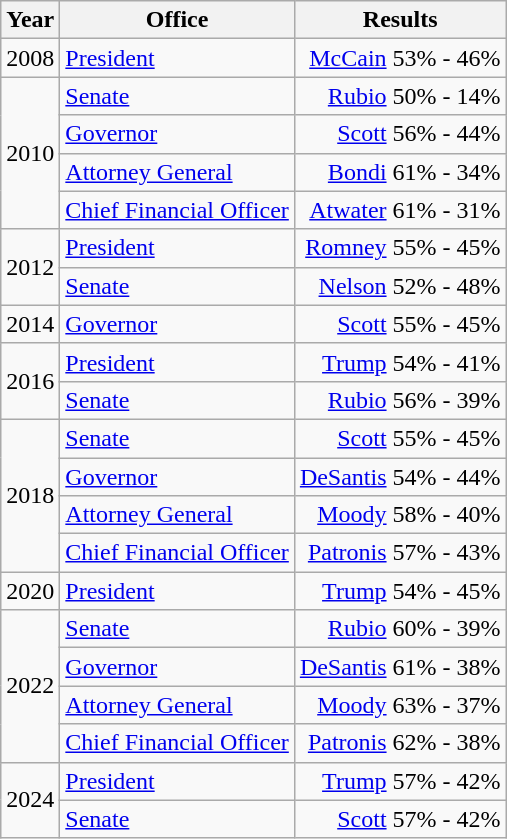<table class=wikitable>
<tr>
<th>Year</th>
<th>Office</th>
<th>Results</th>
</tr>
<tr>
<td>2008</td>
<td><a href='#'>President</a></td>
<td align="right" ><a href='#'>McCain</a> 53% - 46%</td>
</tr>
<tr>
<td rowspan=4>2010</td>
<td><a href='#'>Senate</a></td>
<td align="right" ><a href='#'>Rubio</a> 50% - 14%</td>
</tr>
<tr>
<td><a href='#'>Governor</a></td>
<td align="right" ><a href='#'>Scott</a> 56% - 44%</td>
</tr>
<tr>
<td><a href='#'>Attorney General</a></td>
<td align="right" ><a href='#'>Bondi</a> 61% - 34%</td>
</tr>
<tr>
<td><a href='#'>Chief Financial Officer</a></td>
<td align="right" ><a href='#'>Atwater</a> 61% - 31%</td>
</tr>
<tr>
<td rowspan=2>2012</td>
<td><a href='#'>President</a></td>
<td align="right" ><a href='#'>Romney</a> 55% - 45%</td>
</tr>
<tr>
<td><a href='#'>Senate</a></td>
<td align="right" ><a href='#'>Nelson</a> 52% - 48%</td>
</tr>
<tr>
<td>2014</td>
<td><a href='#'>Governor</a></td>
<td align="right" ><a href='#'>Scott</a> 55% - 45%</td>
</tr>
<tr>
<td rowspan=2>2016</td>
<td><a href='#'>President</a></td>
<td align="right" ><a href='#'>Trump</a> 54% - 41%</td>
</tr>
<tr>
<td><a href='#'>Senate</a></td>
<td align="right" ><a href='#'>Rubio</a> 56% - 39%</td>
</tr>
<tr>
<td rowspan=4>2018</td>
<td><a href='#'>Senate</a></td>
<td align="right" ><a href='#'>Scott</a> 55% - 45%</td>
</tr>
<tr>
<td><a href='#'>Governor</a></td>
<td align="right" ><a href='#'>DeSantis</a> 54% - 44%</td>
</tr>
<tr>
<td><a href='#'>Attorney General</a></td>
<td align="right" ><a href='#'>Moody</a> 58% - 40%</td>
</tr>
<tr>
<td><a href='#'>Chief Financial Officer</a></td>
<td align="right" ><a href='#'>Patronis</a> 57% - 43%</td>
</tr>
<tr>
<td>2020</td>
<td><a href='#'>President</a></td>
<td align="right" ><a href='#'>Trump</a> 54% - 45%</td>
</tr>
<tr>
<td rowspan=4>2022</td>
<td><a href='#'>Senate</a></td>
<td align="right" ><a href='#'>Rubio</a> 60% - 39%</td>
</tr>
<tr>
<td><a href='#'>Governor</a></td>
<td align="right" ><a href='#'>DeSantis</a> 61% - 38%</td>
</tr>
<tr>
<td><a href='#'>Attorney General</a></td>
<td align="right" ><a href='#'>Moody</a> 63% - 37%</td>
</tr>
<tr>
<td><a href='#'>Chief Financial Officer</a></td>
<td align="right" ><a href='#'>Patronis</a> 62% - 38%</td>
</tr>
<tr>
<td rowspan=2>2024</td>
<td><a href='#'>President</a></td>
<td align="right" ><a href='#'>Trump</a> 57% - 42%</td>
</tr>
<tr>
<td><a href='#'>Senate</a></td>
<td align="right" ><a href='#'>Scott</a> 57% - 42%</td>
</tr>
</table>
